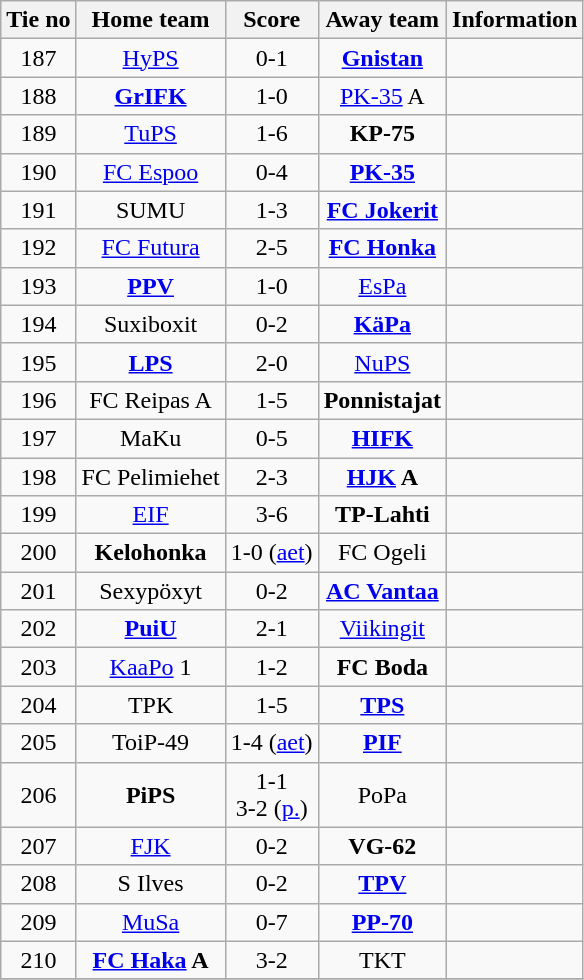<table class="wikitable" style="text-align:center">
<tr>
<th style= width="40px">Tie no</th>
<th style= width="150px">Home team</th>
<th style= width="60px">Score</th>
<th style= width="150px">Away team</th>
<th style= width="30px">Information</th>
</tr>
<tr>
<td>187</td>
<td><a href='#'>HyPS</a></td>
<td>0-1</td>
<td><strong><a href='#'>Gnistan</a></strong></td>
<td></td>
</tr>
<tr>
<td>188</td>
<td><strong><a href='#'>GrIFK</a></strong></td>
<td>1-0</td>
<td><a href='#'>PK-35</a> A</td>
<td></td>
</tr>
<tr>
<td>189</td>
<td><a href='#'>TuPS</a></td>
<td>1-6</td>
<td><strong>KP-75</strong></td>
<td></td>
</tr>
<tr>
<td>190</td>
<td><a href='#'>FC Espoo</a></td>
<td>0-4</td>
<td><strong><a href='#'>PK-35</a></strong></td>
<td></td>
</tr>
<tr>
<td>191</td>
<td>SUMU</td>
<td>1-3</td>
<td><strong><a href='#'>FC Jokerit</a></strong></td>
<td></td>
</tr>
<tr>
<td>192</td>
<td><a href='#'>FC Futura</a></td>
<td>2-5</td>
<td><strong><a href='#'>FC Honka</a></strong></td>
<td></td>
</tr>
<tr>
<td>193</td>
<td><strong><a href='#'>PPV</a></strong></td>
<td>1-0</td>
<td><a href='#'>EsPa</a></td>
<td></td>
</tr>
<tr>
<td>194</td>
<td>Suxiboxit</td>
<td>0-2</td>
<td><strong><a href='#'>KäPa</a></strong></td>
<td></td>
</tr>
<tr>
<td>195</td>
<td><strong><a href='#'>LPS</a></strong></td>
<td>2-0</td>
<td><a href='#'>NuPS</a></td>
<td></td>
</tr>
<tr>
<td>196</td>
<td>FC Reipas A</td>
<td>1-5</td>
<td><strong>Ponnistajat</strong></td>
<td></td>
</tr>
<tr>
<td>197</td>
<td>MaKu</td>
<td>0-5</td>
<td><strong><a href='#'>HIFK</a></strong></td>
<td></td>
</tr>
<tr>
<td>198</td>
<td>FC Pelimiehet</td>
<td>2-3</td>
<td><strong><a href='#'>HJK</a> A</strong></td>
<td></td>
</tr>
<tr>
<td>199</td>
<td><a href='#'>EIF</a></td>
<td>3-6</td>
<td><strong>TP-Lahti</strong></td>
<td></td>
</tr>
<tr>
<td>200</td>
<td><strong>Kelohonka</strong></td>
<td>1-0 (<a href='#'>aet</a>)</td>
<td>FC Ogeli</td>
<td></td>
</tr>
<tr>
<td>201</td>
<td>Sexypöxyt</td>
<td>0-2</td>
<td><strong><a href='#'>AC Vantaa</a></strong></td>
<td></td>
</tr>
<tr>
<td>202</td>
<td><strong><a href='#'>PuiU</a></strong></td>
<td>2-1</td>
<td><a href='#'>Viikingit</a></td>
<td></td>
</tr>
<tr>
<td>203</td>
<td><a href='#'>KaaPo</a> 1</td>
<td>1-2</td>
<td><strong>FC Boda</strong></td>
<td></td>
</tr>
<tr>
<td>204</td>
<td>TPK</td>
<td>1-5</td>
<td><strong><a href='#'>TPS</a></strong></td>
<td></td>
</tr>
<tr>
<td>205</td>
<td>ToiP-49</td>
<td>1-4 (<a href='#'>aet</a>)</td>
<td><strong><a href='#'>PIF</a></strong></td>
<td></td>
</tr>
<tr>
<td>206</td>
<td><strong>PiPS</strong></td>
<td>1-1<br> 3-2  (<a href='#'>p.</a>)</td>
<td>PoPa</td>
<td></td>
</tr>
<tr>
<td>207</td>
<td><a href='#'>FJK</a></td>
<td>0-2</td>
<td><strong>VG-62</strong></td>
<td></td>
</tr>
<tr>
<td>208</td>
<td>S Ilves</td>
<td>0-2</td>
<td><strong><a href='#'>TPV</a></strong></td>
<td></td>
</tr>
<tr>
<td>209</td>
<td><a href='#'>MuSa</a></td>
<td>0-7</td>
<td><strong><a href='#'>PP-70</a></strong></td>
<td></td>
</tr>
<tr>
<td>210</td>
<td><strong><a href='#'>FC Haka</a> A</strong></td>
<td>3-2</td>
<td>TKT</td>
<td></td>
</tr>
<tr>
</tr>
</table>
